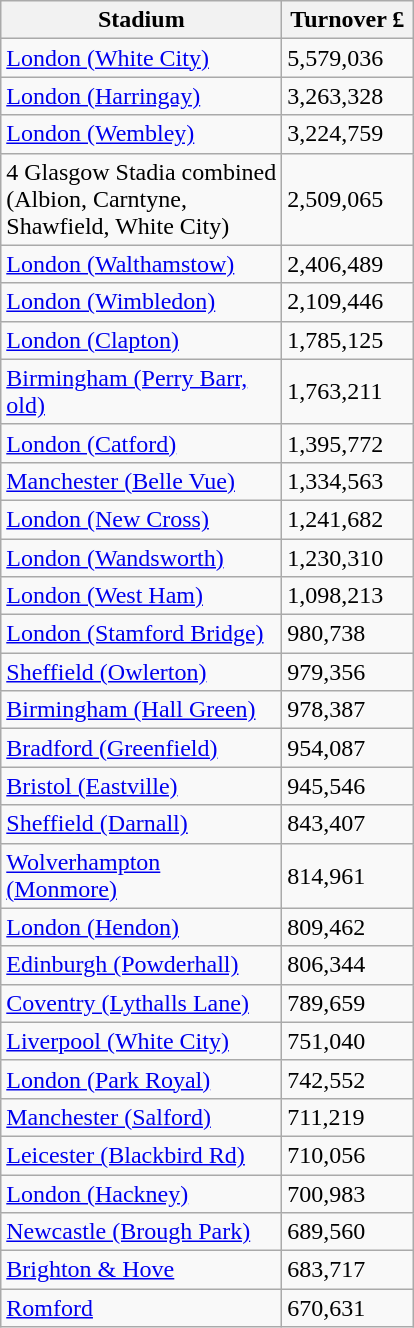<table class="wikitable">
<tr>
<th width=180>Stadium</th>
<th width=80>Turnover £</th>
</tr>
<tr>
<td><a href='#'>London (White City)</a></td>
<td>5,579,036</td>
</tr>
<tr>
<td><a href='#'>London (Harringay)</a></td>
<td>3,263,328</td>
</tr>
<tr>
<td><a href='#'>London (Wembley)</a></td>
<td>3,224,759</td>
</tr>
<tr>
<td>4 Glasgow Stadia combined (Albion, Carntyne, Shawfield, White City)</td>
<td>2,509,065</td>
</tr>
<tr>
<td><a href='#'>London (Walthamstow)</a></td>
<td>2,406,489</td>
</tr>
<tr>
<td><a href='#'>London (Wimbledon)</a></td>
<td>2,109,446</td>
</tr>
<tr>
<td><a href='#'>London (Clapton)</a></td>
<td>1,785,125</td>
</tr>
<tr>
<td><a href='#'>Birmingham (Perry Barr, old)</a></td>
<td>1,763,211</td>
</tr>
<tr>
<td><a href='#'>London (Catford)</a></td>
<td>1,395,772</td>
</tr>
<tr>
<td><a href='#'>Manchester (Belle Vue)</a></td>
<td>1,334,563</td>
</tr>
<tr>
<td><a href='#'>London (New Cross)</a></td>
<td>1,241,682</td>
</tr>
<tr>
<td><a href='#'>London (Wandsworth)</a></td>
<td>1,230,310</td>
</tr>
<tr>
<td><a href='#'>London (West Ham)</a></td>
<td>1,098,213</td>
</tr>
<tr>
<td><a href='#'>London (Stamford Bridge)</a></td>
<td>980,738</td>
</tr>
<tr>
<td><a href='#'>Sheffield (Owlerton)</a></td>
<td>979,356</td>
</tr>
<tr>
<td><a href='#'>Birmingham (Hall Green)</a></td>
<td>978,387</td>
</tr>
<tr>
<td><a href='#'>Bradford (Greenfield)</a></td>
<td>954,087</td>
</tr>
<tr>
<td><a href='#'>Bristol (Eastville)</a></td>
<td>945,546</td>
</tr>
<tr>
<td><a href='#'>Sheffield (Darnall)</a></td>
<td>843,407</td>
</tr>
<tr>
<td><a href='#'>Wolverhampton (Monmore)</a></td>
<td>814,961</td>
</tr>
<tr>
<td><a href='#'>London (Hendon)</a></td>
<td>809,462</td>
</tr>
<tr>
<td><a href='#'>Edinburgh (Powderhall)</a></td>
<td>806,344</td>
</tr>
<tr>
<td><a href='#'>Coventry (Lythalls Lane)</a></td>
<td>789,659</td>
</tr>
<tr>
<td><a href='#'>Liverpool (White City)</a></td>
<td>751,040</td>
</tr>
<tr>
<td><a href='#'>London (Park Royal)</a></td>
<td>742,552</td>
</tr>
<tr>
<td><a href='#'>Manchester (Salford)</a></td>
<td>711,219</td>
</tr>
<tr>
<td><a href='#'>Leicester (Blackbird Rd)</a></td>
<td>710,056</td>
</tr>
<tr>
<td><a href='#'>London (Hackney)</a></td>
<td>700,983</td>
</tr>
<tr>
<td><a href='#'>Newcastle (Brough Park)</a></td>
<td>689,560</td>
</tr>
<tr>
<td><a href='#'>Brighton & Hove</a></td>
<td>683,717</td>
</tr>
<tr>
<td><a href='#'>Romford</a></td>
<td>670,631</td>
</tr>
</table>
